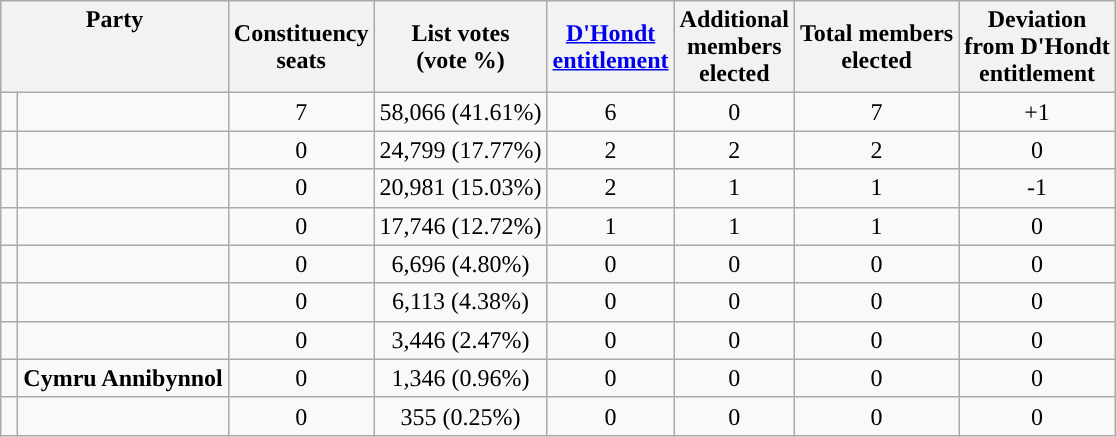<table class="wikitable" style="text-align:center">
<tr>
<th colspan="2" rowspan="1" align="center" valign="top">Party</th>
<th>Constituency<br>seats</th>
<th>List votes<br>(vote %)</th>
<th><a href='#'>D'Hondt<br>entitlement</a></th>
<th>Additional<br>members<br>elected</th>
<th>Total members<br>elected</th>
<th>Deviation<br>from D'Hondt<br>entitlement</th>
</tr>
<tr>
<td style="width: 4px" bgcolor=></td>
<td style="text-align: left;" scope="row"><strong><a href='#'></a></strong></td>
<td>7</td>
<td>58,066 (41.61%)</td>
<td>6</td>
<td>0</td>
<td>7</td>
<td>+1</td>
</tr>
<tr>
<td style="width: 4px" bgcolor=></td>
<td style="text-align: left;" scope="row"><strong><a href='#'></a></strong></td>
<td>0</td>
<td>24,799 (17.77%)</td>
<td>2</td>
<td>2</td>
<td>2</td>
<td>0</td>
</tr>
<tr>
<td style="width: 4px"></td>
<td style="text-align: left;" scope="row"><strong><a href='#'></a></strong></td>
<td>0</td>
<td>20,981 (15.03%)</td>
<td>2</td>
<td>1</td>
<td>1</td>
<td>-1</td>
</tr>
<tr>
<td style="width: 4px"></td>
<td style="text-align: left;" scope="row"><strong><a href='#'></a></strong></td>
<td>0</td>
<td>17,746 (12.72%)</td>
<td>1</td>
<td>1</td>
<td>1</td>
<td>0</td>
</tr>
<tr>
<td style="width: 4px"></td>
<td style="text-align: left;" scope="row"><strong><a href='#'></a></strong></td>
<td>0</td>
<td>6,696 (4.80%)</td>
<td>0</td>
<td>0</td>
<td>0</td>
<td>0</td>
</tr>
<tr>
<td style="width: 4px"></td>
<td style="text-align: left;" scope="row"><strong><a href='#'></a></strong></td>
<td>0</td>
<td>6,113 (4.38%)</td>
<td>0</td>
<td>0</td>
<td>0</td>
<td>0</td>
</tr>
<tr>
<td style="width: 4px"></td>
<td style="text-align: left;" scope="row"><strong><a href='#'></a></strong></td>
<td>0</td>
<td>3,446 (2.47%)</td>
<td>0</td>
<td>0</td>
<td>0</td>
<td>0</td>
</tr>
<tr>
<td></td>
<td style="text-align: left;" scope="row"><strong>Cymru Annibynnol</strong></td>
<td>0</td>
<td>1,346 (0.96%)</td>
<td>0</td>
<td>0</td>
<td>0</td>
<td>0</td>
</tr>
<tr>
<td style="width: 4px" bgcolor=></td>
<td style="text-align: left;" scope="row"><strong><a href='#'></a></strong></td>
<td>0</td>
<td>355 (0.25%)</td>
<td>0</td>
<td>0</td>
<td>0</td>
<td>0</td>
</tr>
</table>
